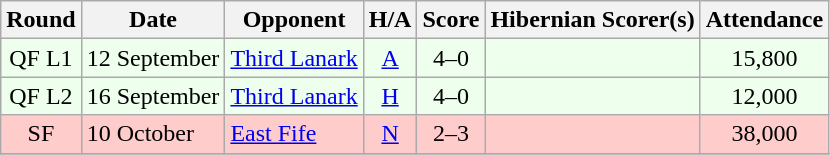<table class="wikitable" style="text-align:center">
<tr>
<th>Round</th>
<th>Date</th>
<th>Opponent</th>
<th>H/A</th>
<th>Score</th>
<th>Hibernian Scorer(s)</th>
<th>Attendance</th>
</tr>
<tr bgcolor=#EEFFEE>
<td>QF L1</td>
<td align=left>12 September</td>
<td align=left><a href='#'>Third Lanark</a></td>
<td><a href='#'>A</a></td>
<td>4–0</td>
<td align=left></td>
<td>15,800</td>
</tr>
<tr bgcolor=#EEFFEE>
<td>QF L2</td>
<td align=left>16 September</td>
<td align=left><a href='#'>Third Lanark</a></td>
<td><a href='#'>H</a></td>
<td>4–0</td>
<td align=left></td>
<td>12,000</td>
</tr>
<tr bgcolor=#FFCCCC>
<td>SF</td>
<td align=left>10 October</td>
<td align=left><a href='#'>East Fife</a></td>
<td><a href='#'>N</a></td>
<td>2–3</td>
<td align=left></td>
<td>38,000</td>
</tr>
<tr>
</tr>
</table>
